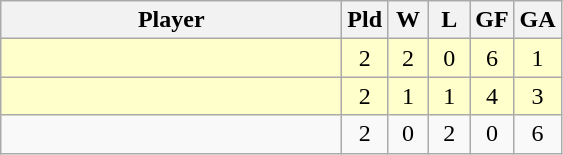<table class=wikitable style="text-align:center">
<tr>
<th width=220>Player</th>
<th width=20>Pld</th>
<th width=20>W</th>
<th width=20>L</th>
<th width=20>GF</th>
<th width=20>GA</th>
</tr>
<tr bgcolor=#ffffcc>
<td align=left></td>
<td>2</td>
<td>2</td>
<td>0</td>
<td>6</td>
<td>1</td>
</tr>
<tr bgcolor=#ffffcc>
<td align=left></td>
<td>2</td>
<td>1</td>
<td>1</td>
<td>4</td>
<td>3</td>
</tr>
<tr>
<td align=left></td>
<td>2</td>
<td>0</td>
<td>2</td>
<td>0</td>
<td>6</td>
</tr>
</table>
